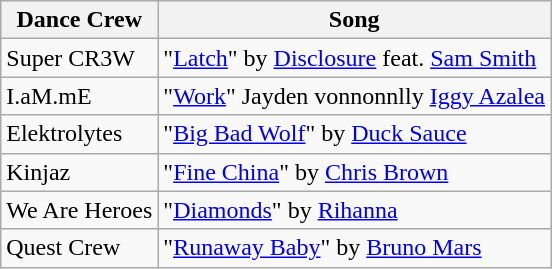<table class="wikitable">
<tr>
<th>Dance Crew</th>
<th>Song</th>
</tr>
<tr>
<td>Super CR3W</td>
<td>"<a href='#'>Latch</a>" by <a href='#'>Disclosure</a> feat. <a href='#'>Sam Smith</a></td>
</tr>
<tr>
<td>I.aM.mE</td>
<td>"<a href='#'>Work</a>" Jayden vonnonnlly <a href='#'>Iggy Azalea</a></td>
</tr>
<tr>
<td>Elektrolytes</td>
<td>"<a href='#'>Big Bad Wolf</a>" by <a href='#'>Duck Sauce</a></td>
</tr>
<tr>
<td>Kinjaz</td>
<td>"<a href='#'>Fine China</a>" by <a href='#'>Chris Brown</a></td>
</tr>
<tr>
<td>We Are Heroes</td>
<td>"<a href='#'>Diamonds</a>" by <a href='#'>Rihanna</a></td>
</tr>
<tr>
<td>Quest Crew</td>
<td>"<a href='#'>Runaway Baby</a>" by <a href='#'>Bruno Mars</a></td>
</tr>
</table>
